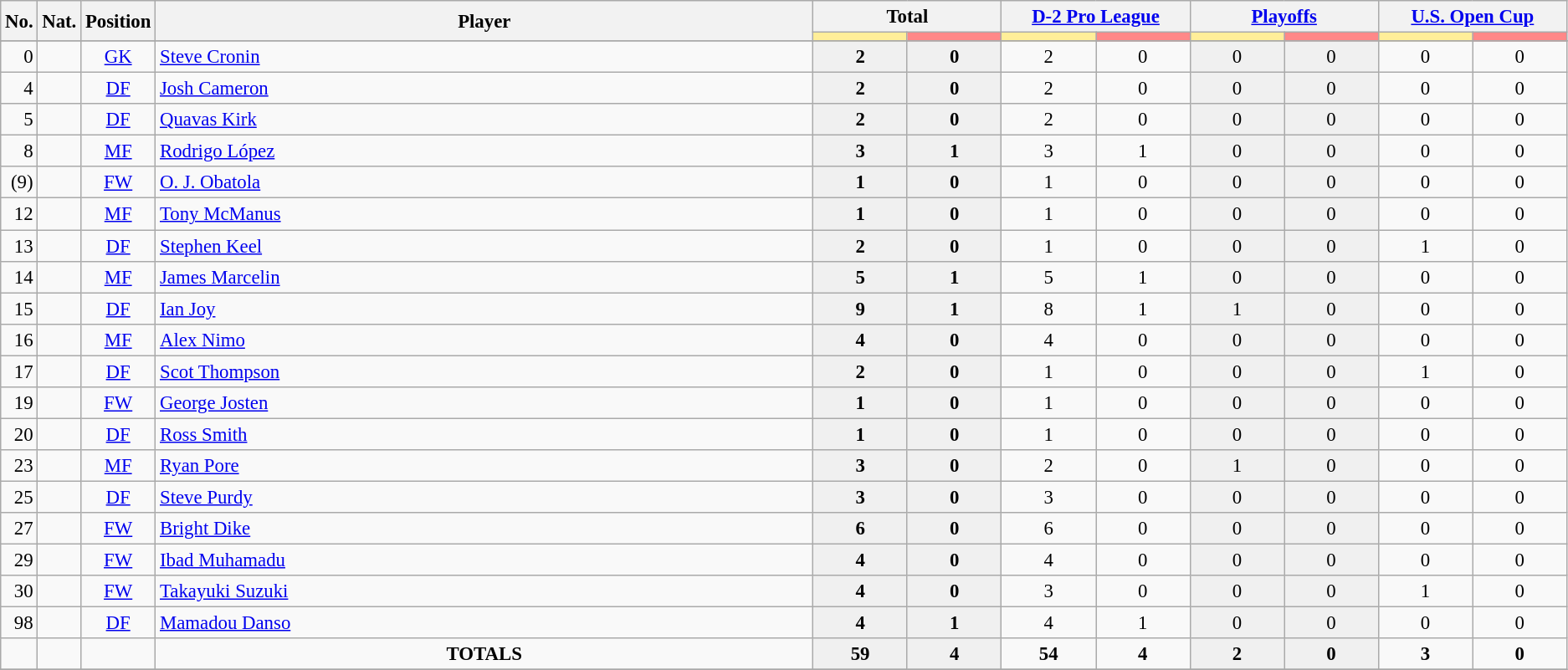<table class="wikitable" style="font-size:95%; text-align:center;">
<tr>
<th rowspan="2" width="1%">No.</th>
<th rowspan="2" width="1%">Nat.</th>
<th rowspan="2" width="1%">Position</th>
<th rowspan="2" width="42%">Player</th>
<th colspan="2">Total</th>
<th colspan="2"><a href='#'>D-2 Pro League</a></th>
<th colspan="2"><a href='#'>Playoffs</a></th>
<th colspan="2"><a href='#'>U.S. Open Cup</a></th>
</tr>
<tr>
<th width=60 style="background: #FFEE99"></th>
<th width=60 style="background: #FF8888"></th>
<th width=60 style="background: #FFEE99"></th>
<th width=60 style="background: #FF8888"></th>
<th width=60 style="background: #FFEE99"></th>
<th width=60 style="background: #FF8888"></th>
<th width=60 style="background: #FFEE99"></th>
<th width=60 style="background: #FF8888"></th>
</tr>
<tr>
</tr>
<tr>
<td style="text-align: right;">0</td>
<td></td>
<td><a href='#'>GK</a></td>
<td style="text-align: left;"><a href='#'>Steve Cronin</a></td>
<td style="background: #F0F0F0;"><strong>2</strong></td>
<td style="background: #F0F0F0;"><strong>0</strong></td>
<td>2</td>
<td>0</td>
<td style="background: #F0F0F0;">0</td>
<td style="background: #F0F0F0;">0</td>
<td>0</td>
<td>0</td>
</tr>
<tr>
<td style="text-align: right;">4</td>
<td></td>
<td><a href='#'>DF</a></td>
<td style="text-align: left;"><a href='#'>Josh Cameron</a></td>
<td style="background: #F0F0F0;"><strong>2</strong></td>
<td style="background: #F0F0F0;"><strong>0</strong></td>
<td>2</td>
<td>0</td>
<td style="background: #F0F0F0;">0</td>
<td style="background: #F0F0F0;">0</td>
<td>0</td>
<td>0</td>
</tr>
<tr>
<td style="text-align: right;">5</td>
<td></td>
<td><a href='#'>DF</a></td>
<td style="text-align: left;"><a href='#'>Quavas Kirk</a></td>
<td style="background: #F0F0F0;"><strong>2</strong></td>
<td style="background: #F0F0F0;"><strong>0</strong></td>
<td>2</td>
<td>0</td>
<td style="background: #F0F0F0;">0</td>
<td style="background: #F0F0F0;">0</td>
<td>0</td>
<td>0</td>
</tr>
<tr>
<td style="text-align: right;">8</td>
<td></td>
<td><a href='#'>MF</a></td>
<td style="text-align: left;"><a href='#'>Rodrigo López</a></td>
<td style="background: #F0F0F0;"><strong>3</strong></td>
<td style="background: #F0F0F0;"><strong>1</strong></td>
<td>3</td>
<td>1</td>
<td style="background: #F0F0F0;">0</td>
<td style="background: #F0F0F0;">0</td>
<td>0</td>
<td>0</td>
</tr>
<tr>
<td style="text-align: right;">(9)</td>
<td></td>
<td><a href='#'>FW</a></td>
<td style="text-align: left;"><a href='#'>O. J. Obatola</a></td>
<td style="background: #F0F0F0;"><strong>1</strong></td>
<td style="background: #F0F0F0;"><strong>0</strong></td>
<td>1</td>
<td>0</td>
<td style="background: #F0F0F0;">0</td>
<td style="background: #F0F0F0;">0</td>
<td>0</td>
<td>0</td>
</tr>
<tr>
<td style="text-align: right;">12</td>
<td></td>
<td><a href='#'>MF</a></td>
<td style="text-align: left;"><a href='#'>Tony McManus</a></td>
<td style="background: #F0F0F0;"><strong>1</strong></td>
<td style="background: #F0F0F0;"><strong>0</strong></td>
<td>1</td>
<td>0</td>
<td style="background: #F0F0F0;">0</td>
<td style="background: #F0F0F0;">0</td>
<td>0</td>
<td>0</td>
</tr>
<tr>
<td style="text-align: right;">13</td>
<td></td>
<td><a href='#'>DF</a></td>
<td style="text-align: left;"><a href='#'>Stephen Keel</a></td>
<td style="background: #F0F0F0;"><strong>2</strong></td>
<td style="background: #F0F0F0;"><strong>0</strong></td>
<td>1</td>
<td>0</td>
<td style="background: #F0F0F0;">0</td>
<td style="background: #F0F0F0;">0</td>
<td>1</td>
<td>0</td>
</tr>
<tr>
<td style="text-align: right;">14</td>
<td></td>
<td><a href='#'>MF</a></td>
<td style="text-align: left;"><a href='#'>James Marcelin</a></td>
<td style="background: #F0F0F0;"><strong>5</strong></td>
<td style="background: #F0F0F0;"><strong>1</strong></td>
<td>5</td>
<td>1</td>
<td style="background: #F0F0F0;">0</td>
<td style="background: #F0F0F0;">0</td>
<td>0</td>
<td>0</td>
</tr>
<tr>
<td style="text-align: right;">15</td>
<td></td>
<td><a href='#'>DF</a></td>
<td style="text-align: left;"><a href='#'>Ian Joy</a></td>
<td style="background: #F0F0F0;"><strong>9</strong></td>
<td style="background: #F0F0F0;"><strong>1</strong></td>
<td>8</td>
<td>1</td>
<td style="background: #F0F0F0;">1</td>
<td style="background: #F0F0F0;">0</td>
<td>0</td>
<td>0</td>
</tr>
<tr>
<td style="text-align: right;">16</td>
<td></td>
<td><a href='#'>MF</a></td>
<td style="text-align: left;"><a href='#'>Alex Nimo</a></td>
<td style="background: #F0F0F0;"><strong>4</strong></td>
<td style="background: #F0F0F0;"><strong>0</strong></td>
<td>4</td>
<td>0</td>
<td style="background: #F0F0F0;">0</td>
<td style="background: #F0F0F0;">0</td>
<td>0</td>
<td>0</td>
</tr>
<tr>
<td style="text-align: right;">17</td>
<td></td>
<td><a href='#'>DF</a></td>
<td style="text-align: left;"><a href='#'>Scot Thompson</a></td>
<td style="background: #F0F0F0;"><strong>2</strong></td>
<td style="background: #F0F0F0;"><strong>0</strong></td>
<td>1</td>
<td>0</td>
<td style="background: #F0F0F0;">0</td>
<td style="background: #F0F0F0;">0</td>
<td>1</td>
<td>0</td>
</tr>
<tr>
<td style="text-align: right;">19</td>
<td></td>
<td><a href='#'>FW</a></td>
<td style="text-align: left;"><a href='#'>George Josten</a></td>
<td style="background: #F0F0F0;"><strong>1</strong></td>
<td style="background: #F0F0F0;"><strong>0</strong></td>
<td>1</td>
<td>0</td>
<td style="background: #F0F0F0;">0</td>
<td style="background: #F0F0F0;">0</td>
<td>0</td>
<td>0</td>
</tr>
<tr>
<td style="text-align: right;">20</td>
<td></td>
<td><a href='#'>DF</a></td>
<td style="text-align: left;"><a href='#'>Ross Smith</a></td>
<td style="background: #F0F0F0;"><strong>1</strong></td>
<td style="background: #F0F0F0;"><strong>0</strong></td>
<td>1</td>
<td>0</td>
<td style="background: #F0F0F0;">0</td>
<td style="background: #F0F0F0;">0</td>
<td>0</td>
<td>0</td>
</tr>
<tr>
<td style="text-align: right;">23</td>
<td></td>
<td><a href='#'>MF</a></td>
<td style="text-align: left;"><a href='#'>Ryan Pore</a></td>
<td style="background: #F0F0F0;"><strong>3</strong></td>
<td style="background: #F0F0F0;"><strong>0</strong></td>
<td>2</td>
<td>0</td>
<td style="background: #F0F0F0;">1</td>
<td style="background: #F0F0F0;">0</td>
<td>0</td>
<td>0</td>
</tr>
<tr>
<td style="text-align: right;">25</td>
<td></td>
<td><a href='#'>DF</a></td>
<td style="text-align: left;"><a href='#'>Steve Purdy</a></td>
<td style="background: #F0F0F0;"><strong>3</strong></td>
<td style="background: #F0F0F0;"><strong>0</strong></td>
<td>3</td>
<td>0</td>
<td style="background: #F0F0F0;">0</td>
<td style="background: #F0F0F0;">0</td>
<td>0</td>
<td>0</td>
</tr>
<tr>
<td style="text-align: right;">27</td>
<td></td>
<td><a href='#'>FW</a></td>
<td style="text-align: left;"><a href='#'>Bright Dike</a></td>
<td style="background: #F0F0F0;"><strong>6</strong></td>
<td style="background: #F0F0F0;"><strong>0</strong></td>
<td>6</td>
<td>0</td>
<td style="background: #F0F0F0;">0</td>
<td style="background: #F0F0F0;">0</td>
<td>0</td>
<td>0</td>
</tr>
<tr>
<td style="text-align: right;">29</td>
<td></td>
<td><a href='#'>FW</a></td>
<td style="text-align: left;"><a href='#'>Ibad Muhamadu</a></td>
<td style="background: #F0F0F0;"><strong>4</strong></td>
<td style="background: #F0F0F0;"><strong>0</strong></td>
<td>4</td>
<td>0</td>
<td style="background: #F0F0F0;">0</td>
<td style="background: #F0F0F0;">0</td>
<td>0</td>
<td>0</td>
</tr>
<tr>
<td style="text-align: right;">30</td>
<td></td>
<td><a href='#'>FW</a></td>
<td style="text-align: left;"><a href='#'>Takayuki Suzuki</a></td>
<td style="background: #F0F0F0;"><strong>4</strong></td>
<td style="background: #F0F0F0;"><strong>0</strong></td>
<td>3</td>
<td>0</td>
<td style="background: #F0F0F0;">0</td>
<td style="background: #F0F0F0;">0</td>
<td>1</td>
<td>0</td>
</tr>
<tr>
<td style="text-align: right;">98</td>
<td></td>
<td><a href='#'>DF</a></td>
<td style="text-align: left;"><a href='#'>Mamadou Danso</a></td>
<td style="background: #F0F0F0;"><strong>4</strong></td>
<td style="background: #F0F0F0;"><strong>1</strong></td>
<td>4</td>
<td>1</td>
<td style="background: #F0F0F0;">0</td>
<td style="background: #F0F0F0;">0</td>
<td>0</td>
<td>0</td>
</tr>
<tr>
<td></td>
<td></td>
<td></td>
<td><strong>TOTALS</strong></td>
<td style="background: #F0F0F0;"><strong>59</strong></td>
<td style="background: #F0F0F0;"><strong>4</strong></td>
<td><strong>54</strong></td>
<td><strong>4</strong></td>
<td style="background: #F0F0F0;"><strong>2</strong></td>
<td style="background: #F0F0F0;"><strong>0</strong></td>
<td><strong>3</strong></td>
<td><strong>0</strong></td>
</tr>
<tr>
</tr>
</table>
